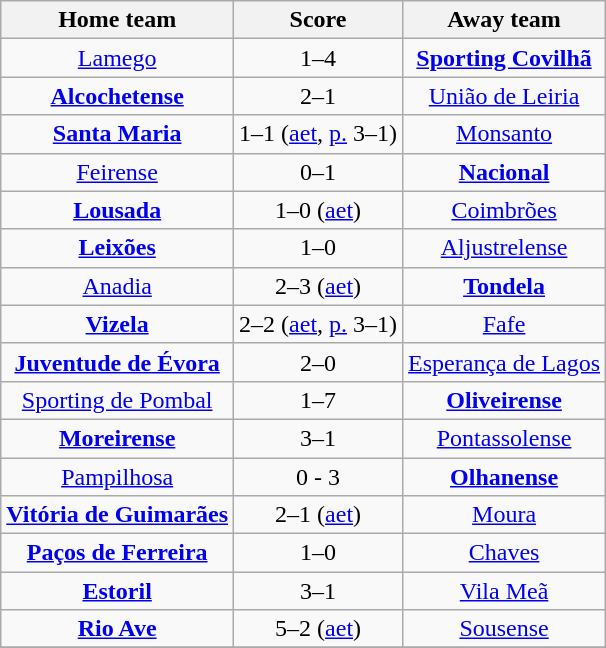<table class="wikitable" style="text-align: center">
<tr>
<th>Home team</th>
<th>Score</th>
<th>Away team</th>
</tr>
<tr>
<td><a href='#'>Lamego</a> </td>
<td>1–4</td>
<td><strong><a href='#'>Sporting Covilhã</a></strong> </td>
</tr>
<tr>
<td><strong><a href='#'>Alcochetense</a></strong> </td>
<td>2–1</td>
<td><a href='#'>União de Leiria</a> </td>
</tr>
<tr>
<td><strong><a href='#'>Santa Maria</a></strong> </td>
<td>1–1 (<a href='#'>aet</a>, <a href='#'>p.</a> 3–1)</td>
<td><a href='#'>Monsanto</a> </td>
</tr>
<tr>
<td><a href='#'>Feirense</a> </td>
<td>0–1</td>
<td><strong><a href='#'>Nacional</a></strong> </td>
</tr>
<tr>
<td><strong><a href='#'>Lousada</a></strong> </td>
<td>1–0 (<a href='#'>aet</a>)</td>
<td><a href='#'>Coimbrões</a> </td>
</tr>
<tr>
<td><strong><a href='#'>Leixões</a></strong> </td>
<td>1–0</td>
<td><a href='#'>Aljustrelense</a> </td>
</tr>
<tr>
<td><a href='#'>Anadia</a> </td>
<td>2–3 (<a href='#'>aet</a>)</td>
<td><strong><a href='#'>Tondela</a></strong> </td>
</tr>
<tr>
<td><strong><a href='#'>Vizela</a></strong> </td>
<td>2–2 (<a href='#'>aet</a>, <a href='#'>p.</a> 3–1)</td>
<td><a href='#'>Fafe</a> </td>
</tr>
<tr>
<td><strong><a href='#'>Juventude de Évora</a></strong> </td>
<td>2–0</td>
<td><a href='#'>Esperança de Lagos</a> </td>
</tr>
<tr>
<td><a href='#'>Sporting de Pombal</a> </td>
<td>1–7</td>
<td><strong><a href='#'>Oliveirense</a></strong> </td>
</tr>
<tr>
<td><strong><a href='#'>Moreirense</a></strong> </td>
<td>3–1</td>
<td><a href='#'>Pontassolense</a> </td>
</tr>
<tr>
<td><a href='#'>Pampilhosa</a> </td>
<td>0 - 3</td>
<td><strong><a href='#'>Olhanense</a></strong> </td>
</tr>
<tr>
<td><strong><a href='#'>Vitória de Guimarães</a></strong> </td>
<td>2–1 (<a href='#'>aet</a>)</td>
<td><a href='#'>Moura</a> </td>
</tr>
<tr>
<td><strong><a href='#'>Paços de Ferreira</a></strong> </td>
<td>1–0</td>
<td><a href='#'>Chaves</a> </td>
</tr>
<tr>
<td><strong><a href='#'>Estoril</a></strong> </td>
<td>3–1</td>
<td><a href='#'>Vila Meã</a> </td>
</tr>
<tr>
<td><strong><a href='#'>Rio Ave</a></strong> </td>
<td>5–2 (<a href='#'>aet</a>)</td>
<td><a href='#'>Sousense</a> </td>
</tr>
<tr>
</tr>
</table>
